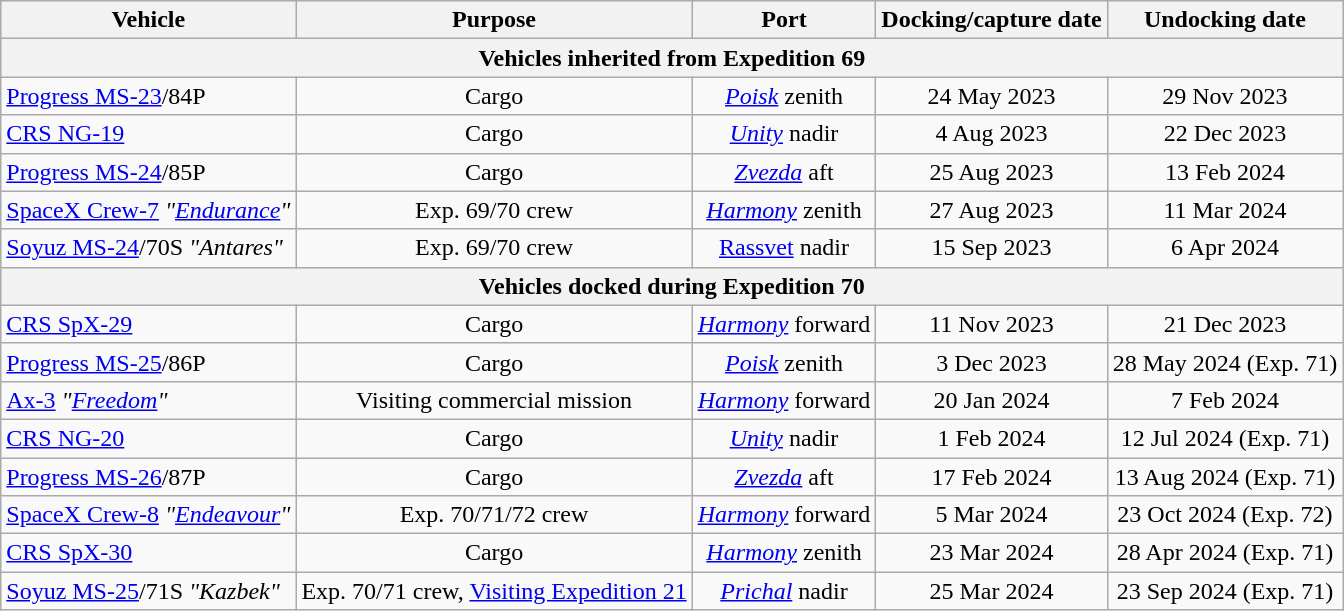<table class="wikitable" style="text-align:center">
<tr>
<th>Vehicle</th>
<th>Purpose</th>
<th>Port</th>
<th>Docking/capture date</th>
<th>Undocking date</th>
</tr>
<tr>
<th colspan="5">Vehicles inherited from Expedition 69</th>
</tr>
<tr>
<td style="text-align:left"> <a href='#'>Progress MS-23</a>/84P</td>
<td>Cargo</td>
<td><a href='#'><em>Poisk</em></a> zenith</td>
<td>24 May 2023</td>
<td>29 Nov 2023</td>
</tr>
<tr>
<td style="text-align:left"> <a href='#'>CRS NG-19</a></td>
<td>Cargo</td>
<td><a href='#'><em>Unity</em></a> nadir</td>
<td>4 Aug 2023</td>
<td>22 Dec 2023</td>
</tr>
<tr>
<td style="text-align:left"> <a href='#'>Progress MS-24</a>/85P</td>
<td>Cargo</td>
<td><a href='#'><em>Zvezda</em></a> aft</td>
<td>25 Aug 2023</td>
<td>13 Feb 2024</td>
</tr>
<tr>
<td style="text-align:left"> <a href='#'>SpaceX Crew-7</a> <em>"<a href='#'>Endurance</a>"</em></td>
<td>Exp. 69/70 crew</td>
<td><a href='#'><em>Harmony</em></a> zenith</td>
<td>27 Aug 2023</td>
<td>11 Mar 2024</td>
</tr>
<tr>
<td style="text-align:left"> <a href='#'>Soyuz MS-24</a>/70S <em>"Antares"</em></td>
<td>Exp. 69/70 crew</td>
<td><a href='#'>Rassvet</a> nadir</td>
<td>15 Sep 2023</td>
<td>6 Apr 2024</td>
</tr>
<tr>
<th colspan="5">Vehicles docked during Expedition 70</th>
</tr>
<tr>
<td style="text-align:left"> <a href='#'>CRS SpX-29</a></td>
<td>Cargo</td>
<td><a href='#'><em>Harmony</em></a> forward</td>
<td>11 Nov 2023</td>
<td>21 Dec 2023</td>
</tr>
<tr>
<td style="text-align:left"> <a href='#'>Progress MS-25</a>/86P</td>
<td>Cargo</td>
<td><a href='#'><em>Poisk</em></a> zenith</td>
<td>3 Dec 2023</td>
<td>28 May 2024 (Exp. 71)</td>
</tr>
<tr>
<td style="text-align:left"> <a href='#'>Ax-3</a> <em>"<a href='#'>Freedom</a>"</em></td>
<td>Visiting commercial mission</td>
<td><a href='#'><em>Harmony</em></a> forward</td>
<td>20 Jan 2024</td>
<td>7 Feb 2024</td>
</tr>
<tr>
<td style="text-align:left"> <a href='#'>CRS NG-20</a></td>
<td>Cargo</td>
<td><a href='#'><em>Unity</em></a> nadir</td>
<td>1 Feb 2024</td>
<td>12 Jul 2024 (Exp. 71)</td>
</tr>
<tr>
<td style="text-align:left"> <a href='#'>Progress MS-26</a>/87P</td>
<td>Cargo</td>
<td><a href='#'><em>Zvezda</em></a> aft</td>
<td>17 Feb 2024</td>
<td>13 Aug 2024 (Exp. 71)</td>
</tr>
<tr>
<td style="text-align:left"> <a href='#'>SpaceX Crew-8</a> <em>"<a href='#'>Endeavour</a>"</em></td>
<td>Exp. 70/71/72 crew</td>
<td><a href='#'><em>Harmony</em></a> forward</td>
<td>5 Mar 2024</td>
<td>23 Oct 2024 (Exp. 72)</td>
</tr>
<tr>
<td style="text-align:left"> <a href='#'>CRS SpX-30</a></td>
<td>Cargo</td>
<td><a href='#'><em>Harmony</em></a> zenith</td>
<td>23 Mar 2024</td>
<td>28 Apr 2024 (Exp. 71)</td>
</tr>
<tr>
<td style="text-align:left"> <a href='#'>Soyuz MS-25</a>/71S <em>"Kazbek"</em></td>
<td>Exp. 70/71 crew, <a href='#'>Visiting Expedition 21</a></td>
<td><a href='#'><em>Prichal</em></a> nadir</td>
<td>25 Mar 2024</td>
<td>23 Sep 2024 (Exp. 71)</td>
</tr>
</table>
